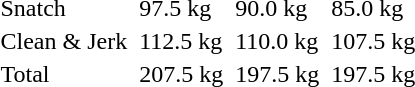<table>
<tr>
<td>Snatch</td>
<td></td>
<td>97.5 kg</td>
<td></td>
<td>90.0 kg</td>
<td></td>
<td>85.0 kg</td>
</tr>
<tr>
<td>Clean & Jerk</td>
<td></td>
<td>112.5 kg</td>
<td></td>
<td>110.0 kg</td>
<td></td>
<td>107.5 kg</td>
</tr>
<tr>
<td>Total</td>
<td></td>
<td>207.5 kg</td>
<td></td>
<td>197.5 kg</td>
<td></td>
<td>197.5 kg</td>
</tr>
</table>
